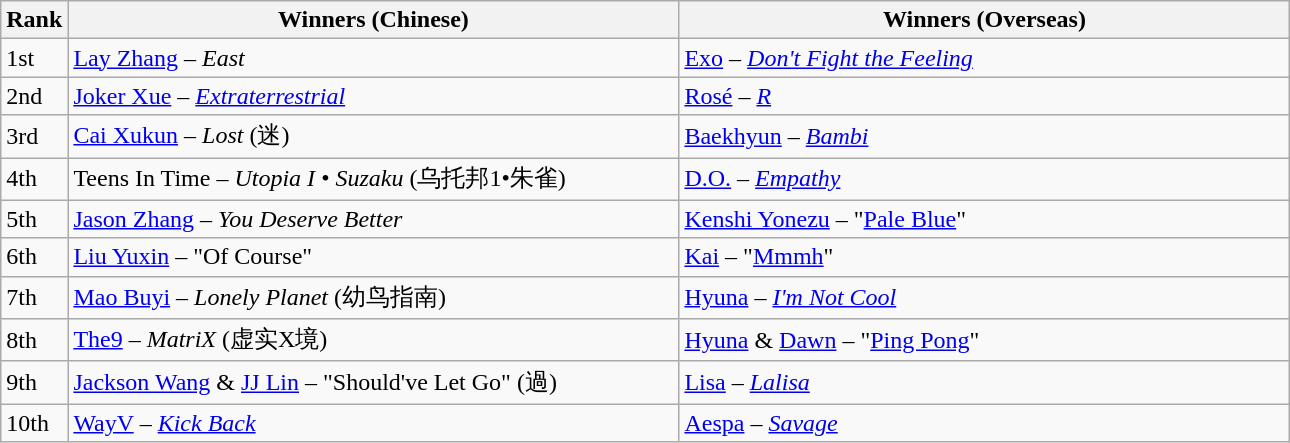<table class="wikitable">
<tr>
<th>Rank</th>
<th style="width:25em;">Winners (Chinese)</th>
<th style="width:25em;">Winners (Overseas)</th>
</tr>
<tr>
<td>1st</td>
<td><a href='#'>Lay Zhang</a> – <em>East</em></td>
<td><a href='#'>Exo</a> – <em><a href='#'>Don't Fight the Feeling</a></em></td>
</tr>
<tr>
<td>2nd</td>
<td><a href='#'>Joker Xue</a> – <em><a href='#'>Extraterrestrial</a></em></td>
<td><a href='#'>Rosé</a> – <em><a href='#'>R</a></em></td>
</tr>
<tr>
<td>3rd</td>
<td><a href='#'>Cai Xukun</a> – <em>Lost</em> (迷)</td>
<td><a href='#'>Baekhyun</a> – <a href='#'><em>Bambi</em></a></td>
</tr>
<tr>
<td>4th</td>
<td>Teens In Time – <em>Utopia I • Suzaku</em> (乌托邦1•朱雀)</td>
<td><a href='#'>D.O.</a> – <em><a href='#'>Empathy</a></em></td>
</tr>
<tr>
<td>5th</td>
<td><a href='#'>Jason Zhang</a> – <em>You Deserve Better</em></td>
<td><a href='#'>Kenshi Yonezu</a> – "<a href='#'>Pale Blue</a>"</td>
</tr>
<tr>
<td>6th</td>
<td><a href='#'>Liu Yuxin</a> – "Of Course"</td>
<td><a href='#'>Kai</a> – "<a href='#'>Mmmh</a>"</td>
</tr>
<tr>
<td>7th</td>
<td><a href='#'>Mao Buyi</a> – <em>Lonely Planet</em> (幼鸟指南)</td>
<td><a href='#'>Hyuna</a> – <em><a href='#'>I'm Not Cool</a></em></td>
</tr>
<tr>
<td>8th</td>
<td><a href='#'>The9</a> – <em>MatriX</em> (虚实X境)</td>
<td><a href='#'>Hyuna</a> & <a href='#'>Dawn</a> – "<a href='#'>Ping Pong</a>"</td>
</tr>
<tr>
<td>9th</td>
<td><a href='#'>Jackson Wang</a> & <a href='#'>JJ Lin</a> – "Should've Let Go" (過)</td>
<td><a href='#'>Lisa</a> – <a href='#'><em>Lalisa</em></a></td>
</tr>
<tr>
<td>10th</td>
<td><a href='#'>WayV</a> – <em><a href='#'>Kick Back</a></em></td>
<td><a href='#'>Aespa</a> – <em><a href='#'>Savage</a></em></td>
</tr>
</table>
